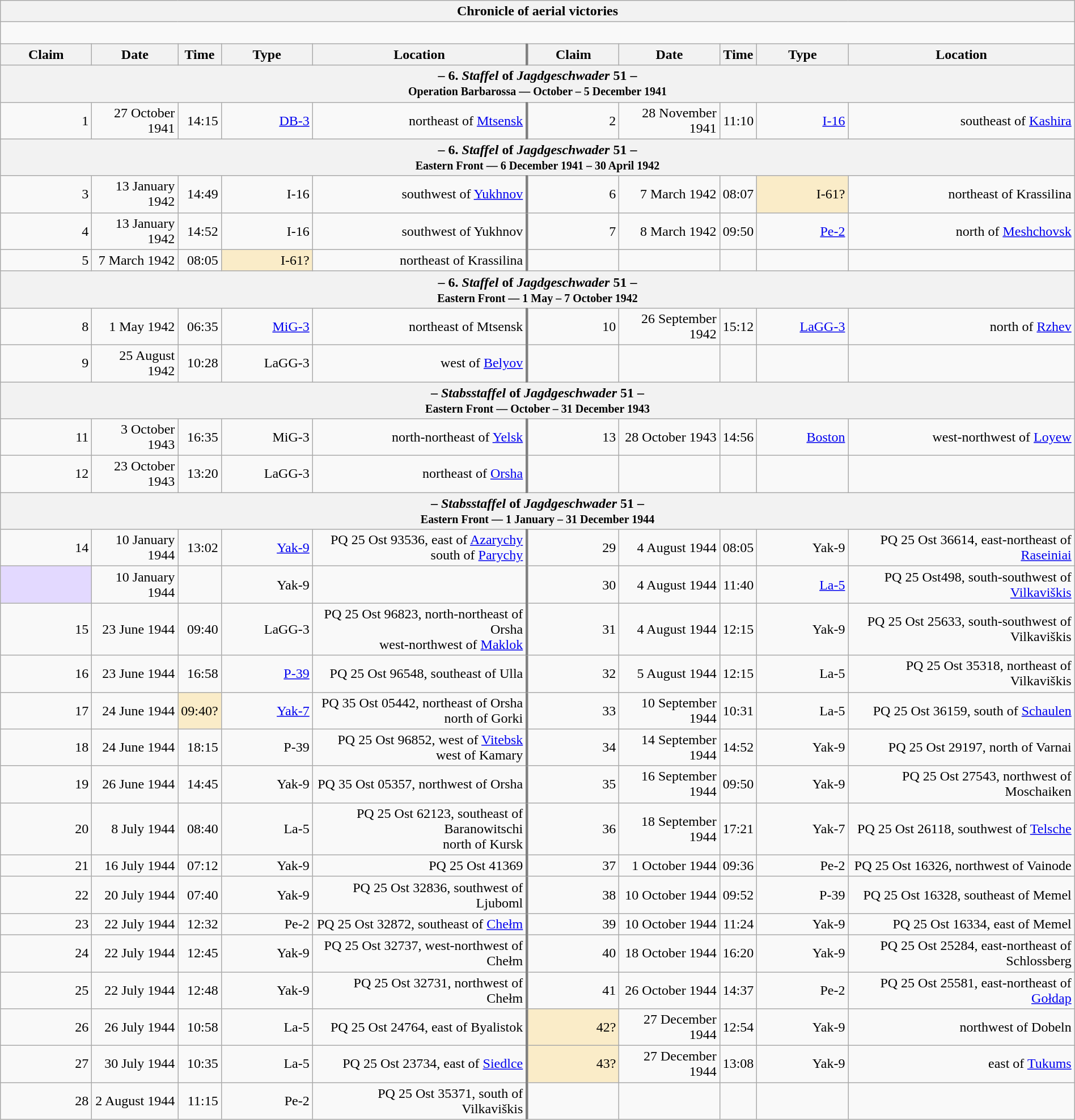<table class="wikitable plainrowheaders collapsible" style="margin-left: auto; margin-right: auto; border: none; text-align:right; width: 100%;">
<tr>
<th colspan="10">Chronicle of aerial victories</th>
</tr>
<tr>
<td colspan="10" style="text-align: left;"><br>
</td>
</tr>
<tr>
<th scope="col" width="100px">Claim</th>
<th scope="col">Date</th>
<th scope="col">Time</th>
<th scope="col" width="100px">Type</th>
<th scope="col">Location</th>
<th scope="col" style="border-left: 3px solid grey;" width="100px">Claim</th>
<th scope="col">Date</th>
<th scope="col">Time</th>
<th scope="col" width="100px">Type</th>
<th scope="col">Location</th>
</tr>
<tr>
<th colspan="10">– 6. <em>Staffel</em> of <em>Jagdgeschwader</em> 51 –<br><small>Operation Barbarossa — October – 5 December 1941</small></th>
</tr>
<tr>
<td>1</td>
<td>27 October 1941</td>
<td>14:15</td>
<td><a href='#'>DB-3</a></td>
<td> northeast of <a href='#'>Mtsensk</a></td>
<td style="border-left: 3px solid grey;">2</td>
<td>28 November 1941</td>
<td>11:10</td>
<td><a href='#'>I-16</a></td>
<td> southeast of <a href='#'>Kashira</a></td>
</tr>
<tr>
<th colspan="10">– 6. <em>Staffel</em> of <em>Jagdgeschwader</em> 51 –<br><small>Eastern Front — 6 December 1941 – 30 April 1942</small></th>
</tr>
<tr>
<td>3</td>
<td>13 January 1942</td>
<td>14:49</td>
<td>I-16</td>
<td>southwest of <a href='#'>Yukhnov</a></td>
<td style="border-left: 3px solid grey;">6</td>
<td>7 March 1942</td>
<td>08:07</td>
<td style="background:#faecc8">I-61?</td>
<td> northeast of Krassilina</td>
</tr>
<tr>
<td>4</td>
<td>13 January 1942</td>
<td>14:52</td>
<td>I-16</td>
<td> southwest of Yukhnov</td>
<td style="border-left: 3px solid grey;">7</td>
<td>8 March 1942</td>
<td>09:50</td>
<td><a href='#'>Pe-2</a></td>
<td> north of <a href='#'>Meshchovsk</a></td>
</tr>
<tr>
<td>5</td>
<td>7 March 1942</td>
<td>08:05</td>
<td style="background:#faecc8">I-61?</td>
<td> northeast of Krassilina</td>
<td style="border-left: 3px solid grey;"></td>
<td></td>
<td></td>
<td></td>
<td></td>
</tr>
<tr>
<th colspan="10">– 6. <em>Staffel</em> of <em>Jagdgeschwader</em> 51 –<br><small>Eastern Front — 1 May – 7 October 1942</small></th>
</tr>
<tr>
<td>8</td>
<td>1 May 1942</td>
<td>06:35</td>
<td><a href='#'>MiG-3</a></td>
<td> northeast of Mtsensk</td>
<td style="border-left: 3px solid grey;">10</td>
<td>26 September 1942</td>
<td>15:12</td>
<td><a href='#'>LaGG-3</a></td>
<td> north of <a href='#'>Rzhev</a></td>
</tr>
<tr>
<td>9</td>
<td>25 August 1942</td>
<td>10:28</td>
<td>LaGG-3</td>
<td> west of <a href='#'>Belyov</a></td>
<td style="border-left: 3px solid grey;"></td>
<td></td>
<td></td>
<td></td>
<td></td>
</tr>
<tr>
<th colspan="10">– <em>Stabsstaffel</em> of <em>Jagdgeschwader</em> 51 –<br><small>Eastern Front — October – 31 December 1943</small></th>
</tr>
<tr>
<td>11</td>
<td>3 October 1943</td>
<td>16:35</td>
<td>MiG-3</td>
<td> north-northeast of <a href='#'>Yelsk</a></td>
<td style="border-left: 3px solid grey;">13</td>
<td>28 October 1943</td>
<td>14:56</td>
<td><a href='#'>Boston</a></td>
<td> west-northwest of <a href='#'>Loyew</a></td>
</tr>
<tr>
<td>12</td>
<td>23 October 1943</td>
<td>13:20</td>
<td>LaGG-3</td>
<td> northeast of <a href='#'>Orsha</a></td>
<td style="border-left: 3px solid grey;"></td>
<td></td>
<td></td>
<td></td>
<td></td>
</tr>
<tr>
<th colspan="10">– <em>Stabsstaffel</em> of <em>Jagdgeschwader</em> 51 –<br><small>Eastern Front — 1 January – 31 December 1944</small></th>
</tr>
<tr>
<td>14</td>
<td>10 January 1944</td>
<td>13:02</td>
<td><a href='#'>Yak-9</a></td>
<td>PQ 25 Ost 93536,  east of <a href='#'>Azarychy</a><br> south of <a href='#'>Parychy</a></td>
<td style="border-left: 3px solid grey;">29</td>
<td>4 August 1944</td>
<td>08:05</td>
<td>Yak-9</td>
<td>PQ 25 Ost 36614,  east-northeast of <a href='#'>Raseiniai</a></td>
</tr>
<tr>
<td style="background:#e3d9ff;"></td>
<td>10 January 1944</td>
<td></td>
<td>Yak-9</td>
<td></td>
<td style="border-left: 3px solid grey;">30</td>
<td>4 August 1944</td>
<td>11:40</td>
<td><a href='#'>La-5</a></td>
<td>PQ 25 Ost498,  south-southwest of <a href='#'>Vilkaviškis</a></td>
</tr>
<tr>
<td>15</td>
<td>23 June 1944</td>
<td>09:40</td>
<td>LaGG-3</td>
<td>PQ 25 Ost 96823,  north-northeast of Orsha<br> west-northwest of <a href='#'>Maklok</a></td>
<td style="border-left: 3px solid grey;">31</td>
<td>4 August 1944</td>
<td>12:15</td>
<td>Yak-9</td>
<td>PQ 25 Ost 25633,  south-southwest of Vilkaviškis</td>
</tr>
<tr>
<td>16</td>
<td>23 June 1944</td>
<td>16:58</td>
<td><a href='#'>P-39</a></td>
<td>PQ 25 Ost 96548,  southeast of Ulla</td>
<td style="border-left: 3px solid grey;">32</td>
<td>5 August 1944</td>
<td>12:15</td>
<td>La-5</td>
<td>PQ 25 Ost 35318,  northeast of Vilkaviškis</td>
</tr>
<tr>
<td>17</td>
<td>24 June 1944</td>
<td style="background:#faecc8">09:40?</td>
<td><a href='#'>Yak-7</a></td>
<td>PQ 35 Ost 05442,  northeast of Orsha<br> north of Gorki</td>
<td style="border-left: 3px solid grey;">33</td>
<td>10 September 1944</td>
<td>10:31</td>
<td>La-5</td>
<td>PQ 25 Ost 36159,  south of <a href='#'>Schaulen</a></td>
</tr>
<tr>
<td>18</td>
<td>24 June 1944</td>
<td>18:15</td>
<td>P-39</td>
<td>PQ 25 Ost 96852,  west of <a href='#'>Vitebsk</a><br> west of Kamary</td>
<td style="border-left: 3px solid grey;">34</td>
<td>14 September 1944</td>
<td>14:52</td>
<td>Yak-9</td>
<td>PQ 25 Ost 29197,  north of Varnai</td>
</tr>
<tr>
<td>19</td>
<td>26 June 1944</td>
<td>14:45</td>
<td>Yak-9</td>
<td>PQ 35 Ost 05357,  northwest of Orsha</td>
<td style="border-left: 3px solid grey;">35</td>
<td>16 September 1944</td>
<td>09:50</td>
<td>Yak-9</td>
<td>PQ 25 Ost 27543,  northwest of Moschaiken</td>
</tr>
<tr>
<td>20</td>
<td>8 July 1944</td>
<td>08:40</td>
<td>La-5</td>
<td>PQ 25 Ost 62123,  southeast of Baranowitschi<br> north of Kursk</td>
<td style="border-left: 3px solid grey;">36</td>
<td>18 September 1944</td>
<td>17:21</td>
<td>Yak-7</td>
<td>PQ 25 Ost 26118,  southwest of <a href='#'>Telsche</a></td>
</tr>
<tr>
<td>21</td>
<td>16 July 1944</td>
<td>07:12</td>
<td>Yak-9</td>
<td>PQ 25 Ost 41369</td>
<td style="border-left: 3px solid grey;">37</td>
<td>1 October 1944</td>
<td>09:36</td>
<td>Pe-2</td>
<td>PQ 25 Ost 16326,  northwest of Vainode</td>
</tr>
<tr>
<td>22</td>
<td>20 July 1944</td>
<td>07:40</td>
<td>Yak-9</td>
<td>PQ 25 Ost 32836,  southwest of Ljuboml</td>
<td style="border-left: 3px solid grey;">38</td>
<td>10 October 1944</td>
<td>09:52</td>
<td>P-39</td>
<td>PQ 25 Ost 16328,  southeast of Memel</td>
</tr>
<tr>
<td>23</td>
<td>22 July 1944</td>
<td>12:32</td>
<td>Pe-2</td>
<td>PQ 25 Ost 32872,  southeast of <a href='#'>Chełm</a></td>
<td style="border-left: 3px solid grey;">39</td>
<td>10 October 1944</td>
<td>11:24</td>
<td>Yak-9</td>
<td>PQ 25 Ost 16334,  east of Memel</td>
</tr>
<tr>
<td>24</td>
<td>22 July 1944</td>
<td>12:45</td>
<td>Yak-9</td>
<td>PQ 25 Ost 32737,  west-northwest of Chełm</td>
<td style="border-left: 3px solid grey;">40</td>
<td>18 October 1944</td>
<td>16:20</td>
<td>Yak-9</td>
<td>PQ 25 Ost 25284,  east-northeast of Schlossberg</td>
</tr>
<tr>
<td>25</td>
<td>22 July 1944</td>
<td>12:48</td>
<td>Yak-9</td>
<td>PQ 25 Ost 32731,  northwest of Chełm</td>
<td style="border-left: 3px solid grey;">41</td>
<td>26 October 1944</td>
<td>14:37</td>
<td>Pe-2</td>
<td>PQ 25 Ost 25581,  east-northeast of <a href='#'>Gołdap</a></td>
</tr>
<tr>
<td>26</td>
<td>26 July 1944</td>
<td>10:58</td>
<td>La-5</td>
<td>PQ 25 Ost 24764,  east of Byalistok</td>
<td style="border-left: 3px solid grey; background:#faecc8">42?</td>
<td>27 December 1944</td>
<td>12:54</td>
<td>Yak-9</td>
<td> northwest of Dobeln</td>
</tr>
<tr>
<td>27</td>
<td>30 July 1944</td>
<td>10:35</td>
<td>La-5</td>
<td>PQ 25 Ost 23734,  east of <a href='#'>Siedlce</a></td>
<td style="border-left: 3px solid grey; background:#faecc8">43?</td>
<td>27 December 1944</td>
<td>13:08</td>
<td>Yak-9</td>
<td> east of <a href='#'>Tukums</a></td>
</tr>
<tr>
<td>28</td>
<td>2 August 1944</td>
<td>11:15</td>
<td>Pe-2</td>
<td>PQ 25 Ost 35371,  south of Vilkaviškis</td>
<td style="border-left: 3px solid grey;"></td>
<td></td>
<td></td>
<td></td>
<td></td>
</tr>
</table>
